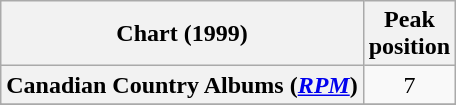<table class="wikitable sortable plainrowheaders" style="text-align:center">
<tr>
<th scope="col">Chart (1999)</th>
<th scope="col">Peak<br>position</th>
</tr>
<tr>
<th scope="row">Canadian Country Albums (<em><a href='#'>RPM</a></em>)</th>
<td>7</td>
</tr>
<tr>
</tr>
<tr>
</tr>
</table>
